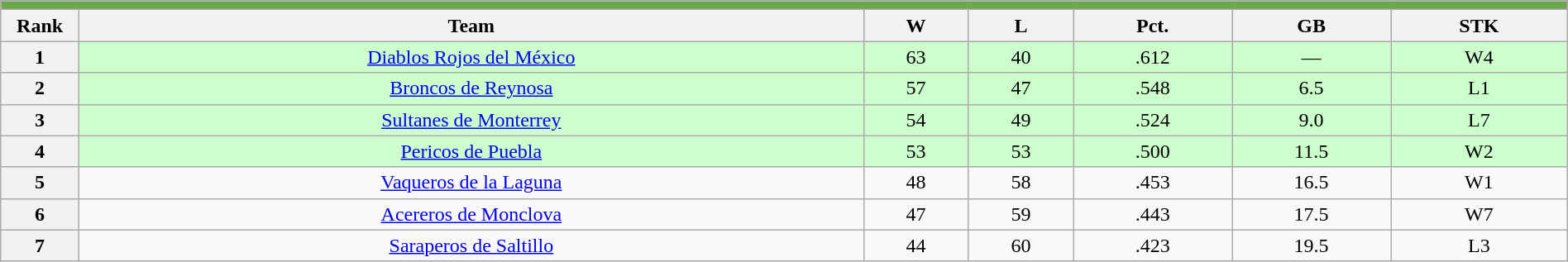<table class="wikitable plainrowheaders" width="100%" style="text-align:center;">
<tr>
<th style="background:#6DA74B;" colspan="7"></th>
</tr>
<tr>
<th scope="col" width="5%">Rank</th>
<th>Team</th>
<th>W</th>
<th>L</th>
<th>Pct.</th>
<th>GB</th>
<th>STK</th>
</tr>
<tr style="background-color:#ccffcc;">
<th>1</th>
<td><a href='#'>Diablos Rojos del México</a></td>
<td>63</td>
<td>40</td>
<td>.612</td>
<td>—</td>
<td>W4</td>
</tr>
<tr style="background-color:#ccffcc;">
<th>2</th>
<td><a href='#'>Broncos de Reynosa</a></td>
<td>57</td>
<td>47</td>
<td>.548</td>
<td>6.5</td>
<td>L1</td>
</tr>
<tr style="background-color:#ccffcc;">
<th>3</th>
<td><a href='#'>Sultanes de Monterrey</a></td>
<td>54</td>
<td>49</td>
<td>.524</td>
<td>9.0</td>
<td>L7</td>
</tr>
<tr style="background-color:#ccffcc;">
<th>4</th>
<td><a href='#'>Pericos de Puebla</a></td>
<td>53</td>
<td>53</td>
<td>.500</td>
<td>11.5</td>
<td>W2</td>
</tr>
<tr>
<th>5</th>
<td><a href='#'>Vaqueros de la Laguna</a></td>
<td>48</td>
<td>58</td>
<td>.453</td>
<td>16.5</td>
<td>W1</td>
</tr>
<tr>
<th>6</th>
<td><a href='#'>Acereros de Monclova</a></td>
<td>47</td>
<td>59</td>
<td>.443</td>
<td>17.5</td>
<td>W7</td>
</tr>
<tr>
<th>7</th>
<td><a href='#'>Saraperos de Saltillo</a></td>
<td>44</td>
<td>60</td>
<td>.423</td>
<td>19.5</td>
<td>L3</td>
</tr>
</table>
